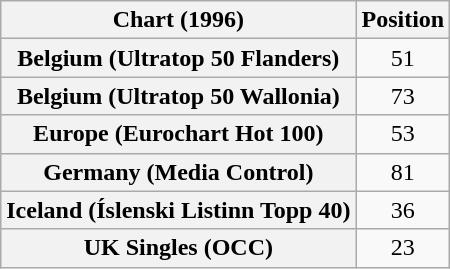<table class="wikitable sortable plainrowheaders" style="text-align:center">
<tr>
<th>Chart (1996)</th>
<th>Position</th>
</tr>
<tr>
<th scope="row">Belgium (Ultratop 50 Flanders)</th>
<td>51</td>
</tr>
<tr>
<th scope="row">Belgium (Ultratop 50 Wallonia)</th>
<td>73</td>
</tr>
<tr>
<th scope="row">Europe (Eurochart Hot 100)</th>
<td>53</td>
</tr>
<tr>
<th scope="row">Germany (Media Control)</th>
<td>81</td>
</tr>
<tr>
<th scope="row">Iceland (Íslenski Listinn Topp 40)</th>
<td>36</td>
</tr>
<tr>
<th scope="row">UK Singles (OCC)</th>
<td>23</td>
</tr>
</table>
